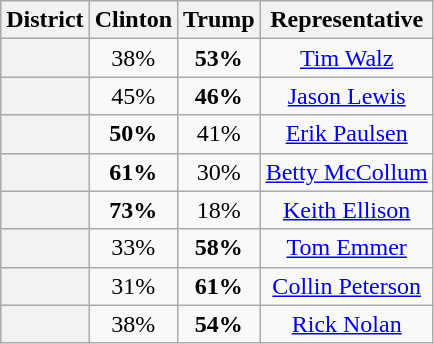<table class=wikitable>
<tr>
<th>District</th>
<th>Clinton</th>
<th>Trump</th>
<th>Representative</th>
</tr>
<tr align=center>
<th></th>
<td>38%</td>
<td><strong>53%</strong></td>
<td><a href='#'>Tim Walz</a></td>
</tr>
<tr align=center>
<th></th>
<td>45%</td>
<td><strong>46%</strong></td>
<td><a href='#'>Jason Lewis</a></td>
</tr>
<tr align=center>
<th></th>
<td><strong>50%</strong></td>
<td>41%</td>
<td><a href='#'>Erik Paulsen</a></td>
</tr>
<tr align=center>
<th></th>
<td><strong>61%</strong></td>
<td>30%</td>
<td><a href='#'>Betty McCollum</a></td>
</tr>
<tr align=center>
<th></th>
<td><strong>73%</strong></td>
<td>18%</td>
<td><a href='#'>Keith Ellison</a></td>
</tr>
<tr align=center>
<th></th>
<td>33%</td>
<td><strong>58%</strong></td>
<td><a href='#'>Tom Emmer</a></td>
</tr>
<tr align=center>
<th></th>
<td>31%</td>
<td><strong>61%</strong></td>
<td><a href='#'>Collin Peterson</a></td>
</tr>
<tr align=center>
<th></th>
<td>38%</td>
<td><strong>54%</strong></td>
<td><a href='#'>Rick Nolan</a></td>
</tr>
</table>
